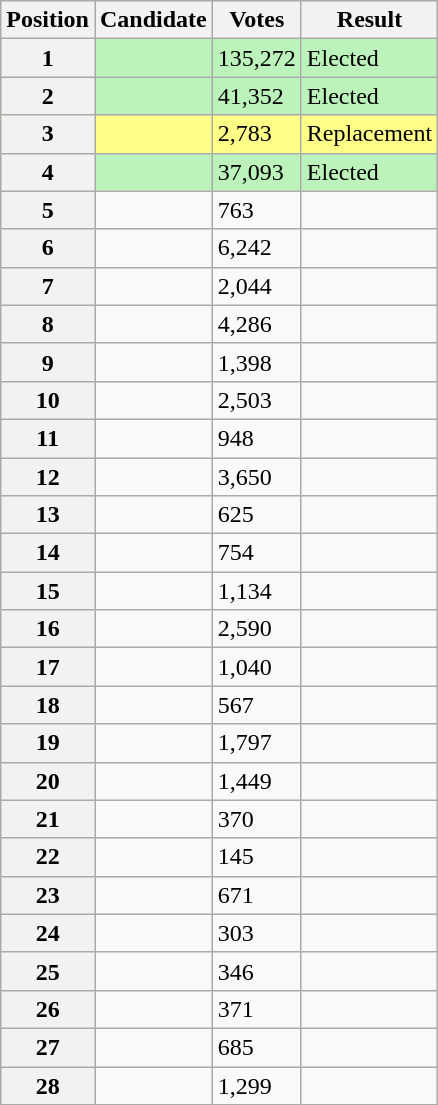<table class="wikitable sortable col3right">
<tr>
<th scope="col">Position</th>
<th scope="col">Candidate</th>
<th scope="col">Votes</th>
<th scope="col">Result</th>
</tr>
<tr bgcolor=bbf3bb>
<th scope="row">1</th>
<td></td>
<td>135,272</td>
<td>Elected</td>
</tr>
<tr bgcolor=bbf3bb>
<th scope="row">2</th>
<td></td>
<td>41,352</td>
<td>Elected</td>
</tr>
<tr bgcolor=#FF8>
<th scope="row">3</th>
<td></td>
<td>2,783</td>
<td>Replacement</td>
</tr>
<tr bgcolor=bbf3bb>
<th scope="row">4</th>
<td></td>
<td>37,093</td>
<td>Elected</td>
</tr>
<tr>
<th scope="row">5</th>
<td></td>
<td>763</td>
<td></td>
</tr>
<tr>
<th scope="row">6</th>
<td></td>
<td>6,242</td>
<td></td>
</tr>
<tr>
<th scope="row">7</th>
<td></td>
<td>2,044</td>
<td></td>
</tr>
<tr>
<th scope="row">8</th>
<td></td>
<td>4,286</td>
<td></td>
</tr>
<tr>
<th scope="row">9</th>
<td></td>
<td>1,398</td>
<td></td>
</tr>
<tr>
<th scope="row">10</th>
<td></td>
<td>2,503</td>
<td></td>
</tr>
<tr>
<th scope="row">11</th>
<td></td>
<td>948</td>
<td></td>
</tr>
<tr>
<th scope="row">12</th>
<td></td>
<td>3,650</td>
<td></td>
</tr>
<tr>
<th scope="row">13</th>
<td></td>
<td>625</td>
<td></td>
</tr>
<tr>
<th scope="row">14</th>
<td></td>
<td>754</td>
<td></td>
</tr>
<tr>
<th scope="row">15</th>
<td></td>
<td>1,134</td>
<td></td>
</tr>
<tr>
<th scope="row">16</th>
<td></td>
<td>2,590</td>
<td></td>
</tr>
<tr>
<th scope="row">17</th>
<td></td>
<td>1,040</td>
<td></td>
</tr>
<tr>
<th scope="row">18</th>
<td></td>
<td>567</td>
<td></td>
</tr>
<tr>
<th scope="row">19</th>
<td></td>
<td>1,797</td>
<td></td>
</tr>
<tr>
<th scope="row">20</th>
<td></td>
<td>1,449</td>
<td></td>
</tr>
<tr>
<th scope="row">21</th>
<td></td>
<td>370</td>
<td></td>
</tr>
<tr>
<th scope="row">22</th>
<td></td>
<td>145</td>
<td></td>
</tr>
<tr>
<th scope="row">23</th>
<td></td>
<td>671</td>
<td></td>
</tr>
<tr>
<th scope="row">24</th>
<td></td>
<td>303</td>
<td></td>
</tr>
<tr>
<th scope="row">25</th>
<td></td>
<td>346</td>
<td></td>
</tr>
<tr>
<th scope="row">26</th>
<td></td>
<td>371</td>
<td></td>
</tr>
<tr>
<th scope="row">27</th>
<td></td>
<td>685</td>
<td></td>
</tr>
<tr>
<th scope="row">28</th>
<td></td>
<td>1,299</td>
<td></td>
</tr>
</table>
